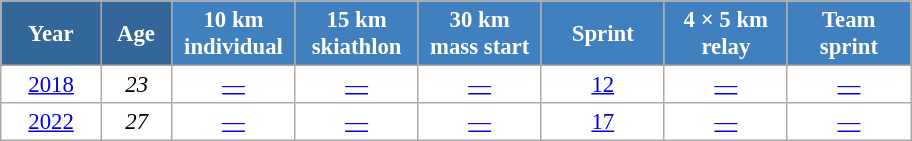<table class="wikitable" style="font-size:95%; text-align:center; border:grey solid 1px; border-collapse:collapse; background:#ffffff;">
<tr>
<th style="background-color:#369; color:white; width:60px;"> Year </th>
<th style="background-color:#369; color:white; width:40px;"> Age </th>
<th style="background-color:#4180be; color:white; width:75px;"> 10 km <br> individual </th>
<th style="background-color:#4180be; color:white; width:75px;"> 15 km <br> skiathlon </th>
<th style="background-color:#4180be; color:white; width:75px;"> 30 km <br> mass start </th>
<th style="background-color:#4180be; color:white; width:75px;"> Sprint </th>
<th style="background-color:#4180be; color:white; width:75px;"> 4 × 5 km <br> relay </th>
<th style="background-color:#4180be; color:white; width:75px;"> Team <br> sprint </th>
</tr>
<tr>
<td><a href='#'>2018</a></td>
<td><em>23</em></td>
<td><a href='#'>—</a></td>
<td><a href='#'>—</a></td>
<td><a href='#'>—</a></td>
<td><a href='#'>12</a></td>
<td><a href='#'>—</a></td>
<td><a href='#'>—</a></td>
</tr>
<tr>
<td><a href='#'>2022</a></td>
<td><em>27</em></td>
<td><a href='#'>—</a></td>
<td><a href='#'>—</a></td>
<td><a href='#'>—</a></td>
<td><a href='#'>17</a></td>
<td><a href='#'>—</a></td>
<td><a href='#'>—</a></td>
</tr>
</table>
